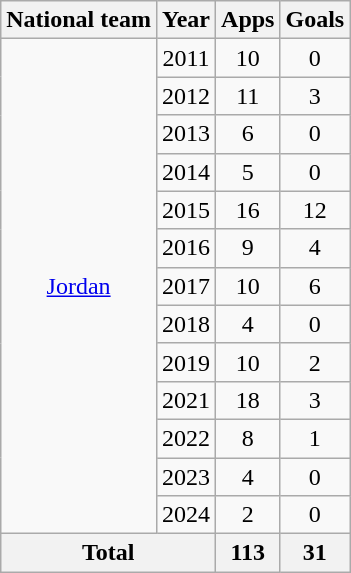<table class="wikitable" style="text-align:center">
<tr>
<th>National team</th>
<th>Year</th>
<th>Apps</th>
<th>Goals</th>
</tr>
<tr>
<td rowspan="13"><a href='#'>Jordan</a></td>
<td>2011</td>
<td>10</td>
<td>0</td>
</tr>
<tr>
<td>2012</td>
<td>11</td>
<td>3</td>
</tr>
<tr>
<td>2013</td>
<td>6</td>
<td>0</td>
</tr>
<tr>
<td>2014</td>
<td>5</td>
<td>0</td>
</tr>
<tr>
<td>2015</td>
<td>16</td>
<td>12</td>
</tr>
<tr>
<td>2016</td>
<td>9</td>
<td>4</td>
</tr>
<tr>
<td>2017</td>
<td>10</td>
<td>6</td>
</tr>
<tr>
<td>2018</td>
<td>4</td>
<td>0</td>
</tr>
<tr>
<td>2019</td>
<td>10</td>
<td>2</td>
</tr>
<tr>
<td>2021</td>
<td>18</td>
<td>3</td>
</tr>
<tr>
<td>2022</td>
<td>8</td>
<td>1</td>
</tr>
<tr>
<td>2023</td>
<td>4</td>
<td>0</td>
</tr>
<tr>
<td>2024</td>
<td>2</td>
<td>0</td>
</tr>
<tr>
<th colspan="2">Total</th>
<th>113</th>
<th>31</th>
</tr>
</table>
